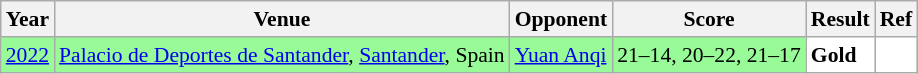<table class="sortable wikitable" style="font-size: 90%;">
<tr>
<th>Year</th>
<th>Venue</th>
<th>Opponent</th>
<th>Score</th>
<th>Result</th>
<th>Ref</th>
</tr>
<tr style="background:#98FB98">
<td align="center"><a href='#'>2022</a></td>
<td align="left"><a href='#'>Palacio de Deportes de Santander</a>, <a href='#'>Santander</a>, Spain</td>
<td align="left"> <a href='#'>Yuan Anqi</a></td>
<td align="left">21–14, 20–22, 21–17</td>
<td style="text-align:left; background:white"> <strong>Gold</strong></td>
<td style="text-align:center; background:white"></td>
</tr>
</table>
